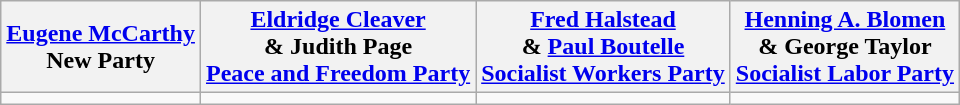<table class="wikitable" style="text-align:center;">
<tr>
<th><a href='#'>Eugene McCarthy</a><br>New Party</th>
<th><a href='#'>Eldridge Cleaver</a><br> & Judith Page<br><a href='#'>Peace and Freedom Party</a></th>
<th><a href='#'>Fred Halstead</a><br> & <a href='#'>Paul Boutelle</a><br><a href='#'>Socialist Workers Party</a></th>
<th><a href='#'>Henning A. Blomen</a><br> & George Taylor<br><a href='#'>Socialist Labor Party</a></th>
</tr>
<tr>
<td></td>
<td></td>
<td></td>
<td></td>
</tr>
</table>
